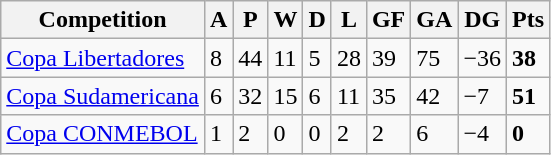<table class="wikitable">
<tr>
<th>Competition</th>
<th>A</th>
<th>P</th>
<th>W</th>
<th>D</th>
<th>L</th>
<th>GF</th>
<th>GA</th>
<th>DG</th>
<th>Pts</th>
</tr>
<tr>
<td><a href='#'>Copa Libertadores</a></td>
<td>8</td>
<td>44</td>
<td>11</td>
<td>5</td>
<td>28</td>
<td>39</td>
<td>75</td>
<td>−36</td>
<td><strong>38</strong></td>
</tr>
<tr>
<td><a href='#'>Copa Sudamericana</a></td>
<td>6</td>
<td>32</td>
<td>15</td>
<td>6</td>
<td>11</td>
<td>35</td>
<td>42</td>
<td>−7</td>
<td><strong>51</strong></td>
</tr>
<tr>
<td><a href='#'>Copa CONMEBOL</a></td>
<td>1</td>
<td>2</td>
<td>0</td>
<td>0</td>
<td>2</td>
<td>2</td>
<td>6</td>
<td>−4</td>
<td><strong>0</strong></td>
</tr>
</table>
